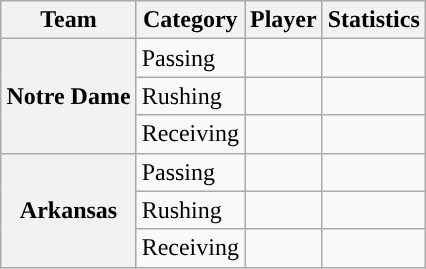<table class="wikitable" style="float:right">
<tr>
<th>Team</th>
<th>Category</th>
<th>Player</th>
<th>Statistics</th>
</tr>
<tr>
<th rowspan=3>Notre Dame</th>
<td>Passing</td>
<td></td>
<td></td>
</tr>
<tr>
<td>Rushing</td>
<td></td>
<td></td>
</tr>
<tr>
<td>Receiving</td>
<td></td>
<td></td>
</tr>
<tr>
<th rowspan=3>Arkansas</th>
<td>Passing</td>
<td></td>
<td></td>
</tr>
<tr>
<td>Rushing</td>
<td></td>
<td></td>
</tr>
<tr>
<td>Receiving</td>
<td></td>
<td></td>
</tr>
</table>
